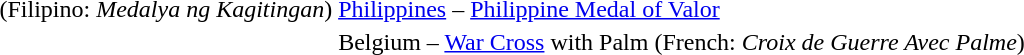<table>
<tr>
<td> (Filipino: <em>Medalya ng Kagitingan</em>)</td>
<td><a href='#'>Philippines</a> – <a href='#'>Philippine Medal of Valor</a></td>
</tr>
<tr>
<td></td>
<td>Belgium – <a href='#'>War Cross</a> with Palm (French: <em>Croix de Guerre Avec Palme</em>)</td>
</tr>
</table>
